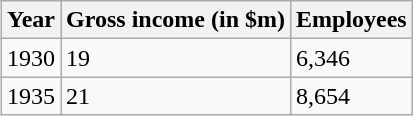<table class="wikitable" style="float: right;">
<tr>
<th>Year</th>
<th>Gross income (in $m)</th>
<th>Employees</th>
</tr>
<tr>
<td>1930</td>
<td>19</td>
<td>6,346</td>
</tr>
<tr>
<td>1935</td>
<td>21</td>
<td>8,654</td>
</tr>
</table>
